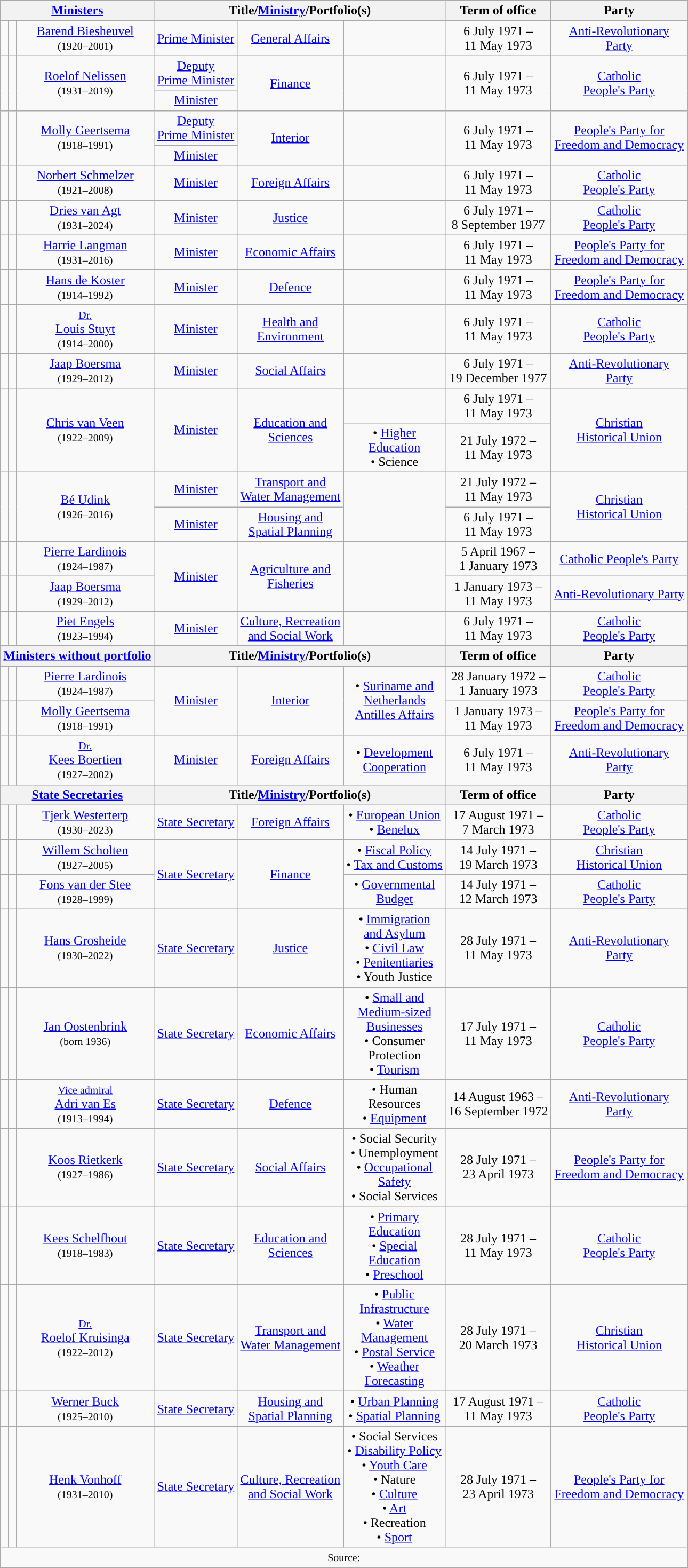<table class="wikitable" style="text-align:center">
<tr>
<th colspan=3><a href='#'>Ministers</a></th>
<th colspan=3>Title/<a href='#'>Ministry</a>/Portfolio(s)</th>
<th>Term of office</th>
<th>Party</th>
</tr>
<tr>
<td style="background:"></td>
<td></td>
<td><a href='#'>Barend Biesheuvel</a> <br> <small>(1920–2001)</small></td>
<td><a href='#'>Prime Minister</a></td>
<td><a href='#'>General Affairs</a></td>
<td></td>
<td>6 July 1971 – <br> 11 May 1973 <br> </td>
<td><a href='#'>Anti-Revolutionary <br> Party</a></td>
</tr>
<tr>
<td rowspan=2 style="background:"></td>
<td rowspan=2></td>
<td rowspan=2><a href='#'>Roelof Nelissen</a> <br> <small>(1931–2019)</small></td>
<td><a href='#'>Deputy <br> Prime Minister</a></td>
<td rowspan=2><a href='#'>Finance</a></td>
<td rowspan=2></td>
<td rowspan=2>6 July 1971 – <br> 11 May 1973 <br> </td>
<td rowspan=2><a href='#'>Catholic <br> People's Party</a></td>
</tr>
<tr>
<td><a href='#'>Minister</a></td>
</tr>
<tr>
<td rowspan=2 style="background:"></td>
<td rowspan=2></td>
<td rowspan=2><a href='#'>Molly Geertsema</a> <br> <small>(1918–1991)</small></td>
<td><a href='#'>Deputy <br> Prime Minister</a></td>
<td rowspan=2><a href='#'>Interior</a></td>
<td rowspan=2></td>
<td rowspan=2>6 July 1971 – <br> 11 May 1973 <br> </td>
<td rowspan=2><a href='#'>People's Party for <br> Freedom and Democracy</a></td>
</tr>
<tr>
<td><a href='#'>Minister</a></td>
</tr>
<tr>
<td style="background:"></td>
<td></td>
<td><a href='#'>Norbert Schmelzer</a> <br> <small>(1921–2008)</small></td>
<td><a href='#'>Minister</a></td>
<td><a href='#'>Foreign Affairs</a></td>
<td></td>
<td>6 July 1971 – <br> 11 May 1973 <br> </td>
<td><a href='#'>Catholic <br> People's Party</a></td>
</tr>
<tr>
<td style="background:"></td>
<td></td>
<td><a href='#'>Dries van Agt</a> <br> <small>(1931–2024)</small></td>
<td><a href='#'>Minister</a></td>
<td><a href='#'>Justice</a></td>
<td></td>
<td>6 July 1971 – <br> 8 September 1977 <br>  </td>
<td><a href='#'>Catholic <br> People's Party</a></td>
</tr>
<tr>
<td style="background:"></td>
<td></td>
<td><a href='#'>Harrie Langman</a> <br> <small>(1931–2016)</small></td>
<td><a href='#'>Minister</a></td>
<td><a href='#'>Economic Affairs</a></td>
<td></td>
<td>6 July 1971 – <br> 11 May 1973 <br> </td>
<td><a href='#'>People's Party for <br> Freedom and Democracy</a></td>
</tr>
<tr>
<td style="background:"></td>
<td></td>
<td><a href='#'>Hans de Koster</a> <br> <small>(1914–1992)</small></td>
<td><a href='#'>Minister</a></td>
<td><a href='#'>Defence</a></td>
<td></td>
<td>6 July 1971 – <br> 11 May 1973 <br> </td>
<td><a href='#'>People's Party for <br> Freedom and Democracy</a></td>
</tr>
<tr>
<td style="background:"></td>
<td></td>
<td><small><a href='#'>Dr.</a></small> <br> <a href='#'>Louis Stuyt</a> <br> <small>(1914–2000)</small></td>
<td><a href='#'>Minister</a></td>
<td><a href='#'>Health and <br> Environment</a></td>
<td></td>
<td>6 July 1971 – <br> 11 May 1973 <br> </td>
<td><a href='#'>Catholic <br> People's Party</a></td>
</tr>
<tr>
<td style="background:"></td>
<td></td>
<td><a href='#'>Jaap Boersma</a> <br> <small>(1929–2012)</small></td>
<td><a href='#'>Minister</a></td>
<td><a href='#'>Social Affairs</a></td>
<td></td>
<td>6 July 1971 – <br> 19 December 1977 <br>  </td>
<td><a href='#'>Anti-Revolutionary <br> Party</a></td>
</tr>
<tr>
<td rowspan=2 style="background:"></td>
<td rowspan=2></td>
<td rowspan=2><a href='#'>Chris van Veen</a> <br> <small>(1922–2009)</small></td>
<td rowspan=2><a href='#'>Minister</a></td>
<td rowspan=2><a href='#'>Education and <br> Sciences</a></td>
<td></td>
<td>6 July 1971 – <br> 11 May 1973 <br> </td>
<td rowspan=2><a href='#'>Christian <br> Historical Union</a></td>
</tr>
<tr>
<td>• <a href='#'>Higher <br> Education</a> <br> • Science</td>
<td>21 July 1972 – <br> 11 May 1973 <br> </td>
</tr>
<tr>
<td rowspan=2 style="background:"></td>
<td rowspan=2></td>
<td rowspan=2><a href='#'>Bé Udink</a> <br> <small>(1926–2016)</small></td>
<td><a href='#'>Minister</a></td>
<td><a href='#'>Transport and <br> Water Management</a></td>
<td rowspan=2></td>
<td>21 July 1972 – <br> 11 May 1973 <br> </td>
<td rowspan=2><a href='#'>Christian <br> Historical Union</a></td>
</tr>
<tr>
<td><a href='#'>Minister</a></td>
<td><a href='#'>Housing and <br> Spatial Planning</a></td>
<td>6 July 1971 – <br> 11 May 1973 <br> </td>
</tr>
<tr>
<td style="background:"></td>
<td></td>
<td><a href='#'>Pierre Lardinois</a> <br> <small>(1924–1987)</small></td>
<td rowspan=2><a href='#'>Minister</a></td>
<td rowspan=2><a href='#'>Agriculture and <br> Fisheries</a></td>
<td rowspan=2></td>
<td>5 April 1967 – <br> 1 January 1973 <br>  </td>
<td><a href='#'>Catholic People's Party</a></td>
</tr>
<tr>
<td style="background:"></td>
<td></td>
<td><a href='#'>Jaap Boersma</a> <br> <small>(1929–2012)</small></td>
<td>1 January 1973 – <br> 11 May 1973 <br> </td>
<td><a href='#'>Anti-Revolutionary Party</a></td>
</tr>
<tr>
<td style="background:"></td>
<td></td>
<td><a href='#'>Piet Engels</a> <br> <small>(1923–1994)</small></td>
<td><a href='#'>Minister</a></td>
<td><a href='#'>Culture, Recreation <br> and Social Work</a></td>
<td></td>
<td>6 July 1971 – <br> 11 May 1973 <br> </td>
<td><a href='#'>Catholic <br> People's Party</a></td>
</tr>
<tr>
<th colspan=3><a href='#'>Ministers without portfolio</a></th>
<th colspan=3>Title/<a href='#'>Ministry</a>/Portfolio(s)</th>
<th>Term of office</th>
<th>Party</th>
</tr>
<tr>
<td style="background:"></td>
<td></td>
<td><a href='#'>Pierre Lardinois</a> <br> <small>(1924–1987)</small></td>
<td rowspan=2><a href='#'>Minister</a></td>
<td rowspan=2><a href='#'>Interior</a></td>
<td rowspan=2>• <a href='#'>Suriname and <br> Netherlands <br> Antilles Affairs</a></td>
<td>28 January 1972 – <br> 1 January 1973 <br>  </td>
<td><a href='#'>Catholic <br> People's Party</a></td>
</tr>
<tr>
<td style="background:"></td>
<td></td>
<td><a href='#'>Molly Geertsema</a> <br> <small>(1918–1991)</small></td>
<td>1 January 1973 – <br> 11 May 1973</td>
<td><a href='#'>People's Party for <br> Freedom and Democracy</a></td>
</tr>
<tr>
<td style="background:"></td>
<td></td>
<td><small><a href='#'>Dr.</a></small> <br> <a href='#'>Kees Boertien</a> <br> <small>(1927–2002)</small></td>
<td><a href='#'>Minister</a></td>
<td><a href='#'>Foreign Affairs</a></td>
<td>• <a href='#'>Development <br> Cooperation</a></td>
<td>6 July 1971 – <br> 11 May 1973 <br> </td>
<td><a href='#'>Anti-Revolutionary <br> Party</a></td>
</tr>
<tr>
<th colspan=3><a href='#'>State Secretaries</a></th>
<th colspan=3>Title/<a href='#'>Ministry</a>/Portfolio(s)</th>
<th>Term of office</th>
<th>Party</th>
</tr>
<tr>
<td style="background:"></td>
<td></td>
<td><a href='#'>Tjerk Westerterp</a> <br> <small>(1930–2023)</small></td>
<td><a href='#'>State Secretary</a></td>
<td><a href='#'>Foreign Affairs</a></td>
<td>• <a href='#'>European Union</a> <br> • <a href='#'>Benelux</a></td>
<td>17 August 1971 – <br> 7 March 1973 <br>  </td>
<td><a href='#'>Catholic <br> People's Party</a></td>
</tr>
<tr>
<td style="background:"></td>
<td></td>
<td><a href='#'>Willem Scholten</a> <br> <small>(1927–2005)</small></td>
<td rowspan=2><a href='#'>State Secretary</a></td>
<td rowspan=2><a href='#'>Finance</a></td>
<td>• <a href='#'>Fiscal Policy</a> <br> • <a href='#'>Tax and Customs</a></td>
<td>14 July 1971 – <br> 19 March 1973 <br>  </td>
<td><a href='#'>Christian <br> Historical Union</a></td>
</tr>
<tr>
<td style="background:"></td>
<td></td>
<td><a href='#'>Fons van der Stee</a> <br> <small>(1928–1999)</small></td>
<td>• <a href='#'>Governmental <br> Budget</a></td>
<td>14 July 1971 – <br> 12 March 1973 <br>  </td>
<td><a href='#'>Catholic <br> People's Party</a></td>
</tr>
<tr>
<td style="background:"></td>
<td></td>
<td><a href='#'>Hans Grosheide</a> <br> <small>(1930–2022)</small></td>
<td><a href='#'>State Secretary</a></td>
<td><a href='#'>Justice</a></td>
<td>• <a href='#'>Immigration <br> and Asylum</a> <br> • <a href='#'>Civil Law</a> <br> • <a href='#'>Penitentiaries</a> <br> • Youth Justice</td>
<td>28 July 1971 – <br> 11 May 1973 <br> </td>
<td><a href='#'>Anti-Revolutionary <br> Party</a></td>
</tr>
<tr>
<td style="background:"></td>
<td></td>
<td><a href='#'>Jan Oostenbrink</a> <br> <small>(born 1936)</small></td>
<td><a href='#'>State Secretary</a></td>
<td><a href='#'>Economic Affairs</a></td>
<td>• <a href='#'>Small and <br> Medium-sized <br> Businesses</a> <br> • Consumer <br> Protection <br> • <a href='#'>Tourism</a></td>
<td>17 July 1971 – <br> 11 May 1973 <br> </td>
<td><a href='#'>Catholic <br> People's Party</a></td>
</tr>
<tr>
<td style="background:"></td>
<td></td>
<td><small><a href='#'>Vice admiral</a></small> <br> <a href='#'>Adri van Es</a> <br> <small>(1913–1994)</small></td>
<td><a href='#'>State Secretary</a></td>
<td><a href='#'>Defence</a></td>
<td>• Human <br> Resources <br> • <a href='#'>Equipment</a></td>
<td>14 August 1963 – <br> 16 September 1972 <br>  </td>
<td><a href='#'>Anti-Revolutionary <br> Party</a></td>
</tr>
<tr>
<td style="background:"></td>
<td></td>
<td><a href='#'>Koos Rietkerk</a> <br> <small>(1927–1986)</small></td>
<td><a href='#'>State Secretary</a></td>
<td><a href='#'>Social Affairs</a></td>
<td>• Social Security <br> • Unemployment <br> • <a href='#'>Occupational <br> Safety</a> <br> • Social Services</td>
<td>28 July 1971 – <br> 23 April 1973 <br>  </td>
<td><a href='#'>People's Party for <br> Freedom and Democracy</a></td>
</tr>
<tr>
<td style="background:"></td>
<td></td>
<td><a href='#'>Kees Schelfhout</a> <br> <small>(1918–1983)</small></td>
<td><a href='#'>State Secretary</a></td>
<td><a href='#'>Education and <br> Sciences</a></td>
<td>• <a href='#'>Primary <br> Education</a> <br> • <a href='#'>Special <br> Education</a> <br> • <a href='#'>Preschool</a></td>
<td>28 July 1971 – <br> 11 May 1973 <br> </td>
<td><a href='#'>Catholic <br> People's Party</a></td>
</tr>
<tr>
<td style="background:"></td>
<td></td>
<td><small><a href='#'>Dr.</a></small> <br> <a href='#'>Roelof Kruisinga</a> <br> <small>(1922–2012)</small></td>
<td><a href='#'>State Secretary</a></td>
<td><a href='#'>Transport and <br> Water Management</a></td>
<td>• <a href='#'>Public <br> Infrastructure</a> <br> • <a href='#'>Water <br> Management</a> <br> • <a href='#'>Postal Service</a> <br> • <a href='#'>Weather <br> Forecasting</a></td>
<td>28 July 1971 – <br> 20 March 1973 <br>  </td>
<td><a href='#'>Christian <br> Historical Union</a></td>
</tr>
<tr>
<td style="background:"></td>
<td></td>
<td><a href='#'>Werner Buck</a> <br> <small>(1925–2010)</small></td>
<td><a href='#'>State Secretary</a></td>
<td><a href='#'>Housing and <br> Spatial Planning</a></td>
<td>• <a href='#'>Urban Planning</a> <br> • <a href='#'>Spatial Planning</a></td>
<td>17 August 1971 – <br> 11 May 1973 <br> </td>
<td><a href='#'>Catholic <br> People's Party</a></td>
</tr>
<tr>
<td style="background:"></td>
<td></td>
<td><a href='#'>Henk Vonhoff</a> <br> <small>(1931–2010)</small></td>
<td><a href='#'>State Secretary</a></td>
<td><a href='#'>Culture, Recreation <br> and Social Work</a></td>
<td>• Social Services <br> • <a href='#'>Disability Policy</a> <br> • <a href='#'>Youth Care</a> <br> • Nature <br> • <a href='#'>Culture</a> <br> • <a href='#'>Art</a> <br> • Recreation <br> • <a href='#'>Sport</a></td>
<td>28 July 1971 – <br> 23 April 1973 <br>  </td>
<td><a href='#'>People's Party for <br> Freedom and Democracy</a></td>
</tr>
<tr>
<td colspan=8><small>Source:  </small></td>
</tr>
<tr>
</tr>
</table>
